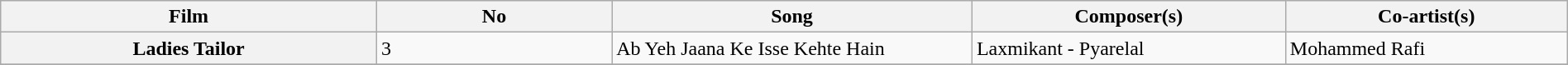<table class="wikitable plainrowheaders" style="width:100%; textcolor:#000">
<tr>
<th scope="col" style="width:24%;">Film</th>
<th>No</th>
<th scope="col" style="width:23%;">Song</th>
<th scope="col" style="width:20%;">Composer(s)</th>
<th scope="col" style="width:18%;">Co-artist(s)</th>
</tr>
<tr>
<th>Ladies Tailor</th>
<td>3</td>
<td>Ab Yeh Jaana Ke Isse Kehte Hain</td>
<td>Laxmikant - Pyarelal</td>
<td>Mohammed Rafi</td>
</tr>
<tr>
</tr>
</table>
